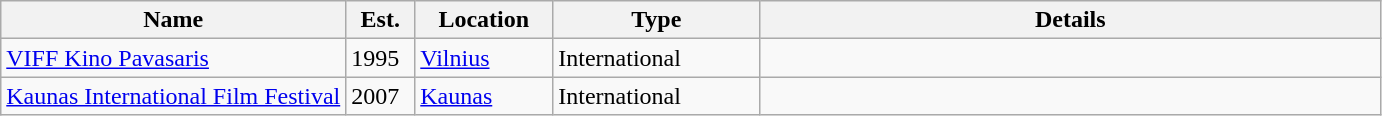<table class="wikitable">
<tr>
<th width="25%">Name</th>
<th width="5%">Est.</th>
<th width="10%">Location</th>
<th width="15%">Type</th>
<th>Details</th>
</tr>
<tr>
<td><a href='#'>VIFF Kino Pavasaris</a></td>
<td>1995</td>
<td><a href='#'>Vilnius</a></td>
<td>International</td>
<td Independent films from all over the world.></td>
</tr>
<tr>
<td><a href='#'>Kaunas International Film Festival</a></td>
<td>2007</td>
<td><a href='#'>Kaunas</a></td>
<td>International</td>
<td films with wide international recognition></td>
</tr>
</table>
